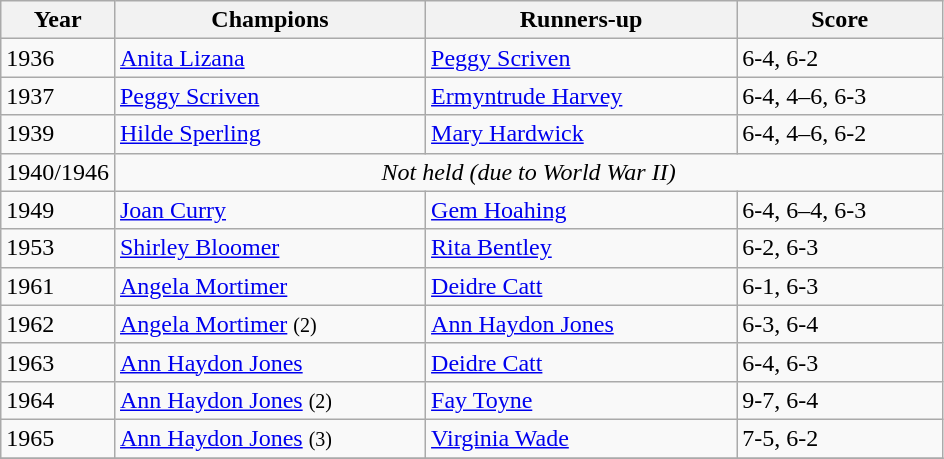<table class="wikitable">
<tr>
<th style="width:60px;">Year</th>
<th style="width:200px;">Champions</th>
<th style="width:200px;">Runners-up</th>
<th style="width:130px;">Score</th>
</tr>
<tr>
<td>1936</td>
<td>  <a href='#'>Anita Lizana</a></td>
<td> <a href='#'>Peggy Scriven</a></td>
<td>6-4, 6-2</td>
</tr>
<tr>
<td>1937</td>
<td> <a href='#'>Peggy Scriven</a></td>
<td>  <a href='#'>Ermyntrude Harvey</a></td>
<td>6-4, 4–6, 6-3</td>
</tr>
<tr>
<td>1939</td>
<td> <a href='#'>Hilde Sperling</a></td>
<td> <a href='#'>Mary Hardwick</a></td>
<td>6-4, 4–6, 6-2</td>
</tr>
<tr>
<td>1940/1946</td>
<td colspan=4 align=center><em>Not held (due to World War II)</em></td>
</tr>
<tr>
<td>1949</td>
<td>  <a href='#'>Joan Curry</a></td>
<td> <a href='#'>Gem Hoahing</a></td>
<td>6-4, 6–4, 6-3</td>
</tr>
<tr>
<td>1953</td>
<td> <a href='#'>Shirley Bloomer</a></td>
<td> <a href='#'>Rita Bentley</a></td>
<td>6-2, 6-3</td>
</tr>
<tr>
<td>1961</td>
<td> <a href='#'>Angela Mortimer</a></td>
<td> <a href='#'>Deidre Catt</a></td>
<td>6-1, 6-3</td>
</tr>
<tr>
<td>1962</td>
<td> <a href='#'>Angela Mortimer</a> <small>(2)</small></td>
<td> <a href='#'>Ann Haydon Jones</a></td>
<td>6-3, 6-4</td>
</tr>
<tr>
<td>1963</td>
<td> <a href='#'>Ann Haydon Jones</a></td>
<td> <a href='#'>Deidre Catt</a></td>
<td>6-4, 6-3</td>
</tr>
<tr>
<td>1964</td>
<td> <a href='#'>Ann Haydon Jones</a> <small>(2)</small></td>
<td> <a href='#'>Fay Toyne</a></td>
<td>9-7, 6-4</td>
</tr>
<tr>
<td>1965</td>
<td> <a href='#'>Ann Haydon Jones</a> <small>(3)</small></td>
<td> <a href='#'>Virginia Wade</a></td>
<td>7-5, 6-2</td>
</tr>
<tr>
</tr>
</table>
